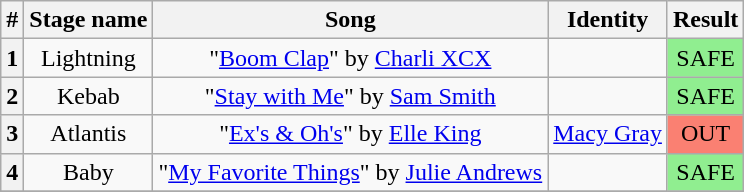<table class="wikitable plainrowheaders" style="text-align: center;">
<tr>
<th>#</th>
<th>Stage name</th>
<th>Song</th>
<th>Identity</th>
<th>Result</th>
</tr>
<tr>
<th>1</th>
<td>Lightning</td>
<td>"<a href='#'>Boom Clap</a>" by <a href='#'>Charli XCX</a></td>
<td></td>
<td bgcolor=lightgreen>SAFE</td>
</tr>
<tr>
<th>2</th>
<td>Kebab</td>
<td>"<a href='#'>Stay with Me</a>" by <a href='#'>Sam Smith</a></td>
<td></td>
<td bgcolor=lightgreen>SAFE</td>
</tr>
<tr>
<th>3</th>
<td>Atlantis</td>
<td>"<a href='#'>Ex's & Oh's</a>" by <a href='#'>Elle King</a></td>
<td><a href='#'>Macy Gray</a></td>
<td bgcolor=salmon>OUT</td>
</tr>
<tr>
<th>4</th>
<td>Baby</td>
<td>"<a href='#'>My Favorite Things</a>" by <a href='#'>Julie Andrews</a></td>
<td></td>
<td bgcolor=lightgreen>SAFE</td>
</tr>
<tr>
</tr>
</table>
